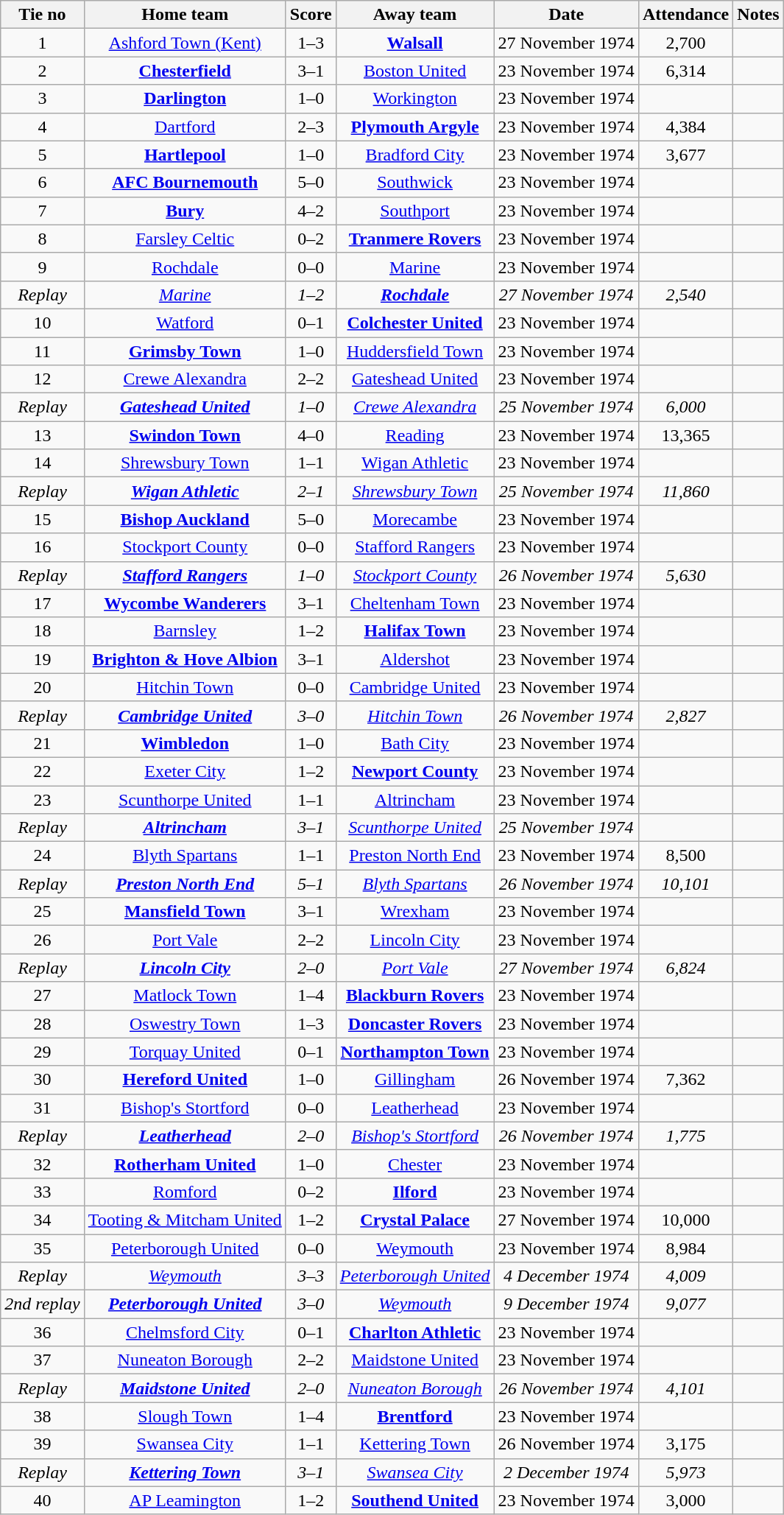<table class="wikitable" style="text-align: center">
<tr>
<th>Tie no</th>
<th>Home team</th>
<th>Score</th>
<th>Away team</th>
<th>Date</th>
<th>Attendance</th>
<th>Notes</th>
</tr>
<tr>
<td>1</td>
<td><a href='#'>Ashford Town (Kent)</a></td>
<td>1–3</td>
<td><strong><a href='#'>Walsall</a></strong></td>
<td>27 November 1974</td>
<td>2,700</td>
<td></td>
</tr>
<tr>
<td>2</td>
<td><strong><a href='#'>Chesterfield</a></strong></td>
<td>3–1</td>
<td><a href='#'>Boston United</a></td>
<td>23 November 1974</td>
<td>6,314</td>
<td></td>
</tr>
<tr>
<td>3</td>
<td><strong><a href='#'>Darlington</a></strong></td>
<td>1–0</td>
<td><a href='#'>Workington</a></td>
<td>23 November 1974</td>
<td></td>
<td></td>
</tr>
<tr>
<td>4</td>
<td><a href='#'>Dartford</a></td>
<td>2–3</td>
<td><strong><a href='#'>Plymouth Argyle</a></strong></td>
<td>23 November 1974</td>
<td>4,384</td>
<td></td>
</tr>
<tr>
<td>5</td>
<td><strong><a href='#'>Hartlepool</a></strong></td>
<td>1–0</td>
<td><a href='#'>Bradford City</a></td>
<td>23 November 1974</td>
<td>3,677</td>
<td></td>
</tr>
<tr>
<td>6</td>
<td><strong><a href='#'>AFC Bournemouth</a></strong></td>
<td>5–0</td>
<td><a href='#'>Southwick</a></td>
<td>23 November 1974</td>
<td></td>
<td></td>
</tr>
<tr>
<td>7</td>
<td><strong><a href='#'>Bury</a></strong></td>
<td>4–2</td>
<td><a href='#'>Southport</a></td>
<td>23 November 1974</td>
<td></td>
<td></td>
</tr>
<tr>
<td>8</td>
<td><a href='#'>Farsley Celtic</a></td>
<td>0–2</td>
<td><strong><a href='#'>Tranmere Rovers</a></strong></td>
<td>23 November 1974</td>
<td></td>
<td></td>
</tr>
<tr>
<td>9</td>
<td><a href='#'>Rochdale</a></td>
<td>0–0</td>
<td><a href='#'>Marine</a></td>
<td>23 November 1974</td>
<td></td>
<td></td>
</tr>
<tr>
<td><em>Replay</em></td>
<td><em><a href='#'>Marine</a></em></td>
<td><em>1–2</em></td>
<td><strong><em><a href='#'>Rochdale</a></em></strong></td>
<td><em>27 November 1974</em></td>
<td><em>2,540</em></td>
<td></td>
</tr>
<tr>
<td>10</td>
<td><a href='#'>Watford</a></td>
<td>0–1</td>
<td><strong><a href='#'>Colchester United</a></strong></td>
<td>23 November 1974</td>
<td></td>
<td></td>
</tr>
<tr>
<td>11</td>
<td><strong><a href='#'>Grimsby Town</a></strong></td>
<td>1–0</td>
<td><a href='#'>Huddersfield Town</a></td>
<td>23 November 1974</td>
<td></td>
<td></td>
</tr>
<tr>
<td>12</td>
<td><a href='#'>Crewe Alexandra</a></td>
<td>2–2</td>
<td><a href='#'>Gateshead United</a></td>
<td>23 November 1974</td>
<td></td>
<td></td>
</tr>
<tr>
<td><em>Replay</em></td>
<td><strong><em><a href='#'>Gateshead United</a></em></strong></td>
<td><em>1–0</em></td>
<td><em><a href='#'>Crewe Alexandra</a></em></td>
<td><em>25 November 1974</em></td>
<td><em>6,000</em></td>
<td></td>
</tr>
<tr>
<td>13</td>
<td><strong><a href='#'>Swindon Town</a></strong></td>
<td>4–0</td>
<td><a href='#'>Reading</a></td>
<td>23 November 1974</td>
<td>13,365</td>
<td></td>
</tr>
<tr>
<td>14</td>
<td><a href='#'>Shrewsbury Town</a></td>
<td>1–1</td>
<td><a href='#'>Wigan Athletic</a></td>
<td>23 November 1974</td>
<td></td>
<td></td>
</tr>
<tr>
<td><em>Replay</em></td>
<td><strong><em><a href='#'>Wigan Athletic</a></em></strong></td>
<td><em>2–1</em></td>
<td><em><a href='#'>Shrewsbury Town</a></em></td>
<td><em>25 November 1974</em></td>
<td><em>11,860</em></td>
<td></td>
</tr>
<tr>
<td>15</td>
<td><strong><a href='#'>Bishop Auckland</a></strong></td>
<td>5–0</td>
<td><a href='#'>Morecambe</a></td>
<td>23 November 1974</td>
<td></td>
<td></td>
</tr>
<tr>
<td>16</td>
<td><a href='#'>Stockport County</a></td>
<td>0–0</td>
<td><a href='#'>Stafford Rangers</a></td>
<td>23 November 1974</td>
<td></td>
<td></td>
</tr>
<tr>
<td><em>Replay</em></td>
<td><strong><em><a href='#'>Stafford Rangers</a></em></strong></td>
<td><em>1–0</em></td>
<td><em><a href='#'>Stockport County</a></em></td>
<td><em>26 November 1974</em></td>
<td><em>5,630</em></td>
<td></td>
</tr>
<tr>
<td>17</td>
<td><strong><a href='#'>Wycombe Wanderers</a></strong></td>
<td>3–1</td>
<td><a href='#'>Cheltenham Town</a></td>
<td>23 November 1974</td>
<td></td>
<td></td>
</tr>
<tr>
<td>18</td>
<td><a href='#'>Barnsley</a></td>
<td>1–2</td>
<td><strong><a href='#'>Halifax Town</a></strong></td>
<td>23 November 1974</td>
<td></td>
<td></td>
</tr>
<tr>
<td>19</td>
<td><strong><a href='#'>Brighton & Hove Albion</a></strong></td>
<td>3–1</td>
<td><a href='#'>Aldershot</a></td>
<td>23 November 1974</td>
<td></td>
<td></td>
</tr>
<tr>
<td>20</td>
<td><a href='#'>Hitchin Town</a></td>
<td>0–0</td>
<td><a href='#'>Cambridge United</a></td>
<td>23 November 1974</td>
<td></td>
<td></td>
</tr>
<tr>
<td><em>Replay</em></td>
<td><strong><em><a href='#'>Cambridge United</a></em></strong></td>
<td><em>3–0</em></td>
<td><em><a href='#'>Hitchin Town</a></em></td>
<td><em>26 November 1974</em></td>
<td><em>2,827</em></td>
<td></td>
</tr>
<tr>
<td>21</td>
<td><strong><a href='#'>Wimbledon</a></strong></td>
<td>1–0</td>
<td><a href='#'>Bath City</a></td>
<td>23 November 1974</td>
<td></td>
<td></td>
</tr>
<tr>
<td>22</td>
<td><a href='#'>Exeter City</a></td>
<td>1–2</td>
<td><strong><a href='#'>Newport County</a></strong></td>
<td>23 November 1974</td>
<td></td>
<td></td>
</tr>
<tr>
<td>23</td>
<td><a href='#'>Scunthorpe United</a></td>
<td>1–1</td>
<td><a href='#'>Altrincham</a></td>
<td>23 November 1974</td>
<td></td>
<td></td>
</tr>
<tr>
<td><em>Replay</em></td>
<td><strong><em><a href='#'>Altrincham</a></em></strong></td>
<td><em>3–1</em></td>
<td><em><a href='#'>Scunthorpe United</a></em></td>
<td><em>25 November 1974</em></td>
<td><em> </em></td>
<td></td>
</tr>
<tr>
<td>24</td>
<td><a href='#'>Blyth Spartans</a></td>
<td>1–1</td>
<td><a href='#'>Preston North End</a></td>
<td>23 November 1974</td>
<td>8,500</td>
<td></td>
</tr>
<tr>
<td><em>Replay</em></td>
<td><strong><em><a href='#'>Preston North End</a></em></strong></td>
<td><em>5–1</em></td>
<td><em><a href='#'>Blyth Spartans</a></em></td>
<td><em>26 November 1974</em></td>
<td><em>10,101</em></td>
<td></td>
</tr>
<tr>
<td>25</td>
<td><strong><a href='#'>Mansfield Town</a></strong></td>
<td>3–1</td>
<td><a href='#'>Wrexham</a></td>
<td>23 November 1974</td>
<td></td>
<td></td>
</tr>
<tr>
<td>26</td>
<td><a href='#'>Port Vale</a></td>
<td>2–2</td>
<td><a href='#'>Lincoln City</a></td>
<td>23 November 1974</td>
<td></td>
<td></td>
</tr>
<tr>
<td><em>Replay</em></td>
<td><strong><em><a href='#'>Lincoln City</a></em></strong></td>
<td><em>2–0</em></td>
<td><em><a href='#'>Port Vale</a></em></td>
<td><em>27 November 1974</em></td>
<td><em>6,824</em></td>
<td></td>
</tr>
<tr>
<td>27</td>
<td><a href='#'>Matlock Town</a></td>
<td>1–4</td>
<td><strong><a href='#'>Blackburn Rovers</a></strong></td>
<td>23 November 1974</td>
<td></td>
<td></td>
</tr>
<tr>
<td>28</td>
<td><a href='#'>Oswestry Town</a></td>
<td>1–3</td>
<td><strong><a href='#'>Doncaster Rovers</a></strong></td>
<td>23 November 1974</td>
<td></td>
<td></td>
</tr>
<tr>
<td>29</td>
<td><a href='#'>Torquay United</a></td>
<td>0–1</td>
<td><strong><a href='#'>Northampton Town</a></strong></td>
<td>23 November 1974</td>
<td></td>
<td></td>
</tr>
<tr>
<td>30</td>
<td><strong><a href='#'>Hereford United</a></strong></td>
<td>1–0</td>
<td><a href='#'>Gillingham</a></td>
<td>26 November 1974</td>
<td>7,362</td>
<td></td>
</tr>
<tr>
<td>31</td>
<td><a href='#'>Bishop's Stortford</a></td>
<td>0–0</td>
<td><a href='#'>Leatherhead</a></td>
<td>23 November 1974</td>
<td></td>
<td></td>
</tr>
<tr>
<td><em>Replay</em></td>
<td><strong><em><a href='#'>Leatherhead</a></em></strong></td>
<td><em>2–0</em></td>
<td><em><a href='#'>Bishop's Stortford</a></em></td>
<td><em>26 November 1974</em></td>
<td><em>1,775</em></td>
<td></td>
</tr>
<tr>
<td>32</td>
<td><strong><a href='#'>Rotherham United</a></strong></td>
<td>1–0</td>
<td><a href='#'>Chester</a></td>
<td>23 November 1974</td>
<td></td>
<td></td>
</tr>
<tr>
<td>33</td>
<td><a href='#'>Romford</a></td>
<td>0–2</td>
<td><strong><a href='#'>Ilford</a></strong></td>
<td>23 November 1974</td>
<td></td>
<td></td>
</tr>
<tr>
<td>34</td>
<td><a href='#'>Tooting & Mitcham United</a></td>
<td>1–2</td>
<td><strong><a href='#'>Crystal Palace</a></strong></td>
<td>27 November 1974</td>
<td>10,000</td>
<td></td>
</tr>
<tr>
<td>35</td>
<td><a href='#'>Peterborough United</a></td>
<td>0–0</td>
<td><a href='#'>Weymouth</a></td>
<td>23 November 1974</td>
<td>8,984</td>
<td></td>
</tr>
<tr>
<td><em>Replay</em></td>
<td><em><a href='#'>Weymouth</a></em></td>
<td><em>3–3</em></td>
<td><em><a href='#'>Peterborough United</a></em></td>
<td><em>4 December 1974</em></td>
<td><em>4,009</em></td>
<td></td>
</tr>
<tr>
<td><em>2nd replay</em></td>
<td><strong><em><a href='#'>Peterborough United</a></em></strong></td>
<td><em>3–0</em></td>
<td><em><a href='#'>Weymouth</a></em></td>
<td><em>9 December 1974</em></td>
<td><em>9,077</em></td>
<td></td>
</tr>
<tr>
<td>36</td>
<td><a href='#'>Chelmsford City</a></td>
<td>0–1</td>
<td><strong><a href='#'>Charlton Athletic</a></strong></td>
<td>23 November 1974</td>
<td></td>
<td></td>
</tr>
<tr>
<td>37</td>
<td><a href='#'>Nuneaton Borough</a></td>
<td>2–2</td>
<td><a href='#'>Maidstone United</a></td>
<td>23 November 1974</td>
<td></td>
<td></td>
</tr>
<tr>
<td><em>Replay</em></td>
<td><strong><em><a href='#'>Maidstone United</a></em></strong></td>
<td><em>2–0</em></td>
<td><em><a href='#'>Nuneaton Borough</a></em></td>
<td><em>26 November 1974</em></td>
<td><em>4,101</em></td>
<td></td>
</tr>
<tr>
<td>38</td>
<td><a href='#'>Slough Town</a></td>
<td>1–4</td>
<td><strong><a href='#'>Brentford</a></strong></td>
<td>23 November 1974</td>
<td></td>
<td></td>
</tr>
<tr>
<td>39</td>
<td><a href='#'>Swansea City</a></td>
<td>1–1</td>
<td><a href='#'>Kettering Town</a></td>
<td>26 November 1974</td>
<td>3,175</td>
<td></td>
</tr>
<tr>
<td><em>Replay</em></td>
<td><strong><em><a href='#'>Kettering Town</a></em></strong></td>
<td><em>3–1</em></td>
<td><em><a href='#'>Swansea City</a></em></td>
<td><em>2 December 1974</em></td>
<td><em>5,973</em></td>
<td></td>
</tr>
<tr>
<td>40</td>
<td><a href='#'>AP Leamington</a></td>
<td>1–2</td>
<td><strong><a href='#'>Southend United</a></strong></td>
<td>23 November 1974</td>
<td>3,000</td>
<td></td>
</tr>
</table>
